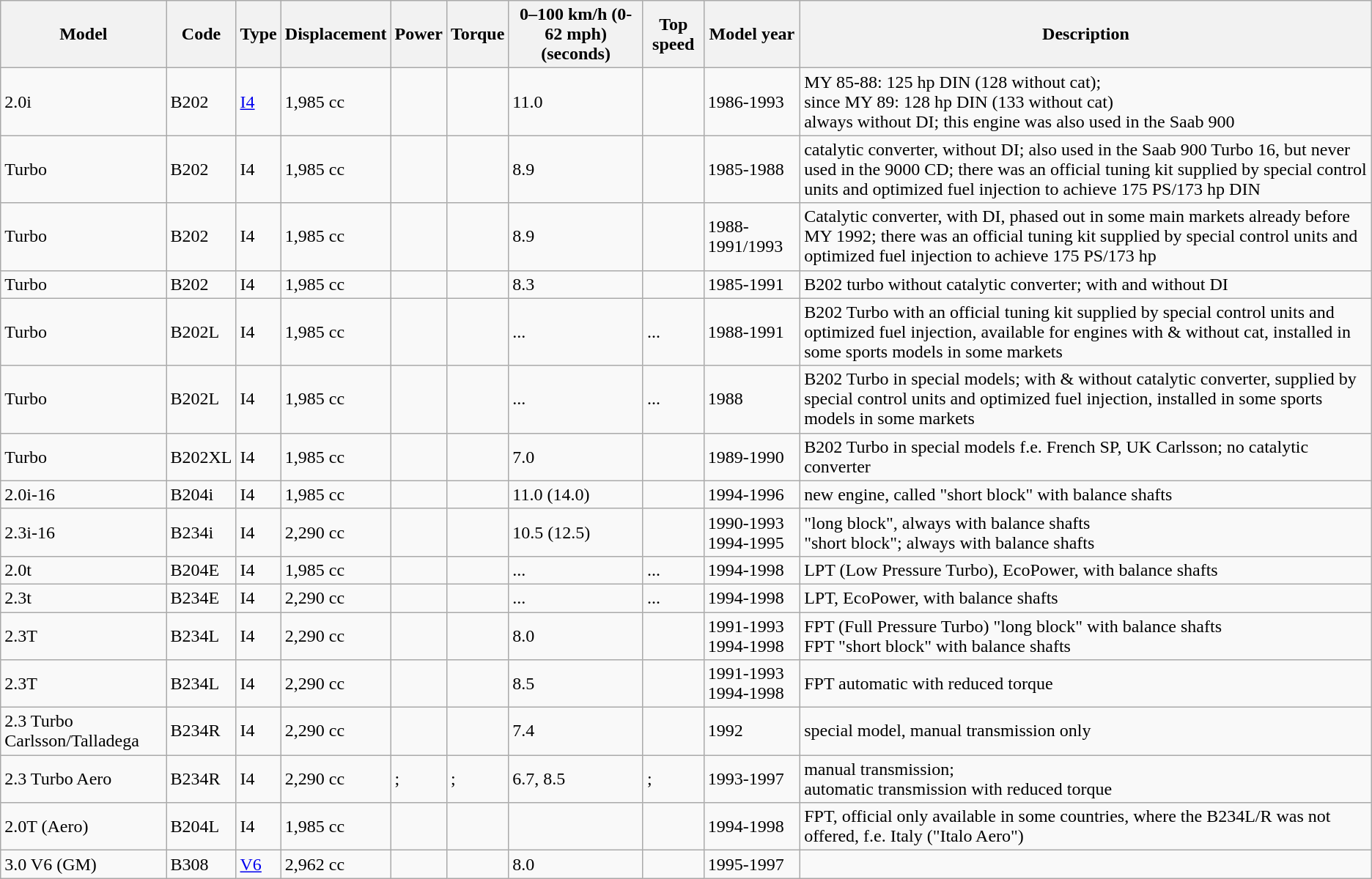<table class="wikitable">
<tr>
<th>Model</th>
<th>Code</th>
<th>Type</th>
<th>Displacement</th>
<th>Power</th>
<th>Torque</th>
<th>0–100 km/h (0-62 mph) (seconds)</th>
<th>Top speed</th>
<th>Model year</th>
<th>Description</th>
</tr>
<tr>
<td>2.0i</td>
<td>B202</td>
<td><a href='#'>I4</a></td>
<td>1,985 cc</td>
<td></td>
<td></td>
<td>11.0</td>
<td></td>
<td>1986-1993</td>
<td>MY 85-88: 125 hp DIN (128 without cat);<br>since MY 89: 128 hp DIN (133 without cat)<br>always without DI; this engine was also used in the Saab 900</td>
</tr>
<tr>
<td>Turbo</td>
<td>B202</td>
<td>I4</td>
<td>1,985 cc</td>
<td></td>
<td></td>
<td>8.9</td>
<td></td>
<td>1985-1988</td>
<td>catalytic converter, without DI; also used in the Saab 900 Turbo 16, but never used in the 9000 CD; there was an official tuning kit supplied by special control units and optimized fuel injection to achieve 175 PS/173 hp DIN</td>
</tr>
<tr>
<td>Turbo</td>
<td>B202</td>
<td>I4</td>
<td>1,985 cc</td>
<td></td>
<td></td>
<td>8.9</td>
<td></td>
<td>1988-1991/1993</td>
<td>Catalytic converter, with DI, phased out in some main markets already before MY 1992; there was an official tuning kit supplied by special control units and optimized fuel injection to achieve 175 PS/173 hp</td>
</tr>
<tr>
<td>Turbo</td>
<td>B202</td>
<td>I4</td>
<td>1,985 cc</td>
<td></td>
<td></td>
<td>8.3</td>
<td></td>
<td>1985-1991</td>
<td>B202 turbo without catalytic converter; with and without DI</td>
</tr>
<tr>
<td>Turbo</td>
<td>B202L</td>
<td>I4</td>
<td>1,985 cc</td>
<td></td>
<td></td>
<td>...</td>
<td>...</td>
<td>1988-1991</td>
<td>B202 Turbo with an official tuning kit supplied by special control units and optimized fuel injection, available for engines with & without cat, installed in some sports models in some markets</td>
</tr>
<tr>
<td>Turbo</td>
<td>B202L</td>
<td>I4</td>
<td>1,985 cc</td>
<td></td>
<td></td>
<td>...</td>
<td>...</td>
<td>1988</td>
<td>B202 Turbo in special models; with & without catalytic converter, supplied by special control units and optimized fuel injection, installed in some sports models in some markets</td>
</tr>
<tr>
<td>Turbo</td>
<td>B202XL</td>
<td>I4</td>
<td>1,985 cc</td>
<td></td>
<td></td>
<td>7.0</td>
<td></td>
<td>1989-1990</td>
<td>B202 Turbo in special models f.e. French SP, UK Carlsson; no catalytic converter</td>
</tr>
<tr>
<td>2.0i-16</td>
<td>B204i</td>
<td>I4</td>
<td>1,985 cc</td>
<td></td>
<td></td>
<td>11.0 (14.0)</td>
<td></td>
<td>1994-1996</td>
<td>new engine, called "short block" with balance shafts</td>
</tr>
<tr>
<td>2.3i-16</td>
<td>B234i</td>
<td>I4</td>
<td>2,290 cc</td>
<td></td>
<td></td>
<td>10.5 (12.5)</td>
<td></td>
<td>1990-1993<br>1994-1995</td>
<td>"long block", always with balance shafts<br>"short block"; always with balance shafts</td>
</tr>
<tr>
<td>2.0t</td>
<td>B204E</td>
<td>I4</td>
<td>1,985 cc</td>
<td></td>
<td></td>
<td>...</td>
<td>...</td>
<td>1994-1998</td>
<td>LPT (Low Pressure Turbo), EcoPower, with balance shafts</td>
</tr>
<tr>
<td>2.3t</td>
<td>B234E</td>
<td>I4</td>
<td>2,290 cc</td>
<td></td>
<td></td>
<td>...</td>
<td>...</td>
<td>1994-1998</td>
<td>LPT, EcoPower, with balance shafts</td>
</tr>
<tr>
<td>2.3T</td>
<td>B234L</td>
<td>I4</td>
<td>2,290 cc</td>
<td></td>
<td></td>
<td>8.0</td>
<td></td>
<td>1991-1993<br>1994-1998</td>
<td>FPT (Full Pressure Turbo) "long block" with balance shafts<br>FPT  "short block" with balance shafts</td>
</tr>
<tr>
<td>2.3T</td>
<td>B234L</td>
<td>I4</td>
<td>2,290 cc</td>
<td></td>
<td></td>
<td>8.5</td>
<td></td>
<td>1991-1993<br>1994-1998</td>
<td>FPT automatic with reduced torque</td>
</tr>
<tr>
<td>2.3 Turbo Carlsson/Talladega</td>
<td>B234R</td>
<td>I4</td>
<td>2,290 cc</td>
<td></td>
<td></td>
<td>7.4</td>
<td></td>
<td>1992</td>
<td>special model, manual transmission only</td>
</tr>
<tr>
<td>2.3 Turbo Aero</td>
<td>B234R</td>
<td>I4</td>
<td>2,290 cc</td>
<td>; </td>
<td>; </td>
<td>6.7, 8.5</td>
<td>; </td>
<td>1993-1997</td>
<td>manual transmission;<br>automatic transmission with reduced torque</td>
</tr>
<tr>
<td>2.0T (Aero)</td>
<td>B204L</td>
<td>I4</td>
<td>1,985 cc</td>
<td></td>
<td></td>
<td></td>
<td></td>
<td>1994-1998</td>
<td>FPT, official only available in some countries, where the B234L/R was not offered, f.e. Italy ("Italo Aero")</td>
</tr>
<tr>
<td>3.0 V6 (GM)</td>
<td>B308</td>
<td><a href='#'>V6</a></td>
<td>2,962 cc</td>
<td></td>
<td></td>
<td>8.0</td>
<td></td>
<td>1995-1997</td>
<td></td>
</tr>
</table>
